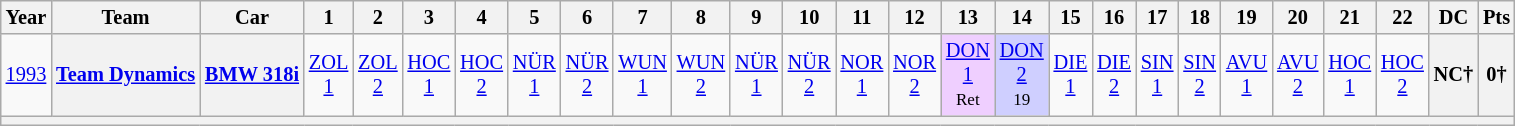<table class="wikitable" style="text-align:center; font-size:85%">
<tr>
<th>Year</th>
<th>Team</th>
<th>Car</th>
<th>1</th>
<th>2</th>
<th>3</th>
<th>4</th>
<th>5</th>
<th>6</th>
<th>7</th>
<th>8</th>
<th>9</th>
<th>10</th>
<th>11</th>
<th>12</th>
<th>13</th>
<th>14</th>
<th>15</th>
<th>16</th>
<th>17</th>
<th>18</th>
<th>19</th>
<th>20</th>
<th>21</th>
<th>22</th>
<th>DC</th>
<th>Pts</th>
</tr>
<tr>
<td><a href='#'>1993</a></td>
<th nowrap><a href='#'>Team Dynamics</a></th>
<th nowrap><a href='#'>BMW 318i</a></th>
<td><a href='#'>ZOL<br>1</a></td>
<td><a href='#'>ZOL<br>2</a></td>
<td><a href='#'>HOC<br>1</a></td>
<td><a href='#'>HOC<br>2</a></td>
<td><a href='#'>NÜR<br>1</a></td>
<td><a href='#'>NÜR<br>2</a></td>
<td><a href='#'>WUN<br>1</a></td>
<td><a href='#'>WUN<br>2</a></td>
<td><a href='#'>NÜR<br>1</a></td>
<td><a href='#'>NÜR<br>2</a></td>
<td><a href='#'>NOR<br>1</a></td>
<td><a href='#'>NOR<br>2</a></td>
<td style="background:#EFCFFF;"><a href='#'>DON<br>1</a><br><small>Ret</small></td>
<td style="background:#CFCFFF;"><a href='#'>DON<br>2</a><br><small>19</small></td>
<td><a href='#'>DIE<br>1</a></td>
<td><a href='#'>DIE<br>2</a></td>
<td><a href='#'>SIN<br>1</a></td>
<td><a href='#'>SIN<br>2</a></td>
<td><a href='#'>AVU<br>1</a></td>
<td><a href='#'>AVU<br>2</a></td>
<td><a href='#'>HOC<br>1</a></td>
<td><a href='#'>HOC<br>2</a></td>
<th>NC†</th>
<th>0†</th>
</tr>
<tr>
<th colspan="27"></th>
</tr>
</table>
